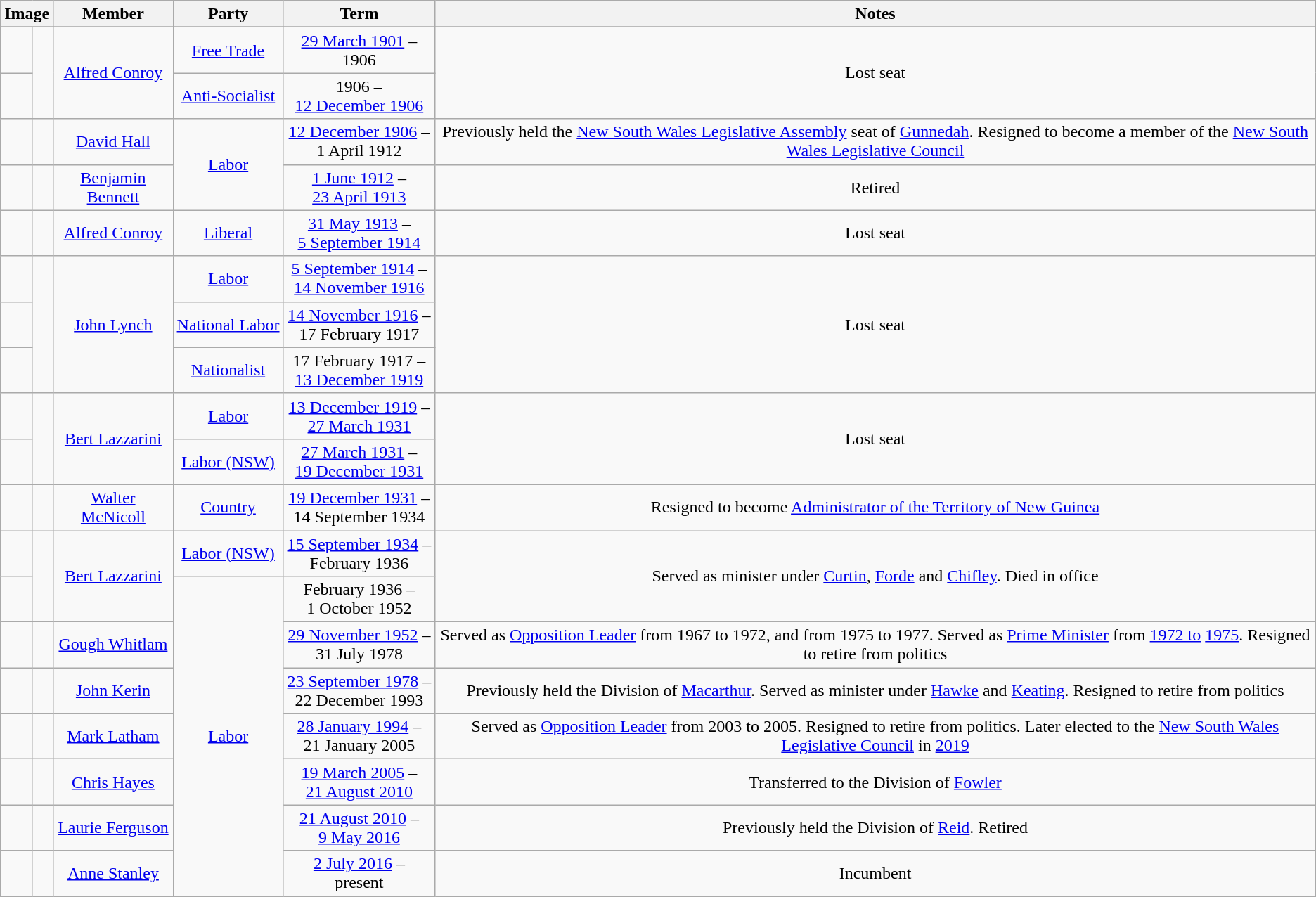<table class=wikitable style="text-align:center">
<tr>
<th colspan=2>Image</th>
<th>Member</th>
<th>Party</th>
<th>Term</th>
<th>Notes</th>
</tr>
<tr>
</tr>
<tr>
<td> </td>
<td rowspan=2></td>
<td rowspan=2><a href='#'>Alfred Conroy</a><br></td>
<td><a href='#'>Free Trade</a></td>
<td nowrap><a href='#'>29 March 1901</a> –<br>1906</td>
<td rowspan=2>Lost seat</td>
</tr>
<tr>
<td> </td>
<td nowrap><a href='#'>Anti-Socialist</a></td>
<td nowrap>1906 –<br><a href='#'>12 December 1906</a></td>
</tr>
<tr>
<td> </td>
<td></td>
<td><a href='#'>David Hall</a><br></td>
<td rowspan="2"><a href='#'>Labor</a></td>
<td nowrap><a href='#'>12 December 1906</a> –<br>1 April 1912</td>
<td>Previously held the <a href='#'>New South Wales Legislative Assembly</a> seat of <a href='#'>Gunnedah</a>. Resigned to become a member of the <a href='#'>New South Wales Legislative Council</a></td>
</tr>
<tr>
<td> </td>
<td></td>
<td><a href='#'>Benjamin Bennett</a><br></td>
<td nowrap><a href='#'>1 June 1912</a> –<br><a href='#'>23 April 1913</a></td>
<td>Retired</td>
</tr>
<tr>
<td> </td>
<td></td>
<td><a href='#'>Alfred Conroy</a><br></td>
<td><a href='#'>Liberal</a></td>
<td nowrap><a href='#'>31 May 1913</a> –<br><a href='#'>5 September 1914</a></td>
<td>Lost seat</td>
</tr>
<tr>
<td> </td>
<td rowspan=3></td>
<td rowspan=3><a href='#'>John Lynch</a><br></td>
<td><a href='#'>Labor</a></td>
<td nowrap><a href='#'>5 September 1914</a> –<br><a href='#'>14 November 1916</a></td>
<td rowspan=3>Lost seat</td>
</tr>
<tr>
<td> </td>
<td nowrap><a href='#'>National Labor</a></td>
<td nowrap><a href='#'>14 November 1916</a> –<br>17 February 1917</td>
</tr>
<tr>
<td> </td>
<td nowrap><a href='#'>Nationalist</a></td>
<td nowrap>17 February 1917 –<br><a href='#'>13 December 1919</a></td>
</tr>
<tr>
<td> </td>
<td rowspan=2></td>
<td rowspan=2><a href='#'>Bert Lazzarini</a><br></td>
<td><a href='#'>Labor</a></td>
<td nowrap><a href='#'>13 December 1919</a> –<br><a href='#'>27 March 1931</a></td>
<td rowspan=2>Lost seat</td>
</tr>
<tr>
<td> </td>
<td nowrap><a href='#'>Labor (NSW)</a></td>
<td nowrap><a href='#'>27 March 1931</a> –<br><a href='#'>19 December 1931</a></td>
</tr>
<tr>
<td> </td>
<td></td>
<td><a href='#'>Walter McNicoll</a><br></td>
<td><a href='#'>Country</a></td>
<td nowrap><a href='#'>19 December 1931</a> –<br>14 September 1934</td>
<td>Resigned to become <a href='#'>Administrator of the Territory of New Guinea</a></td>
</tr>
<tr>
<td> </td>
<td rowspan=2></td>
<td rowspan=2><a href='#'>Bert Lazzarini</a><br></td>
<td><a href='#'>Labor (NSW)</a></td>
<td nowrap><a href='#'>15 September 1934</a> –<br>February 1936</td>
<td rowspan=2>Served as minister under <a href='#'>Curtin</a>, <a href='#'>Forde</a> and <a href='#'>Chifley</a>. Died in office</td>
</tr>
<tr>
<td> </td>
<td rowspan="7"><a href='#'>Labor</a></td>
<td nowrap>February 1936 –<br>1 October 1952</td>
</tr>
<tr>
<td> </td>
<td></td>
<td><a href='#'>Gough Whitlam</a><br></td>
<td nowrap><a href='#'>29 November 1952</a> –<br>31 July 1978</td>
<td>Served as <a href='#'>Opposition Leader</a> from 1967 to 1972, and from 1975 to 1977. Served as <a href='#'>Prime Minister</a> from <a href='#'>1972 to</a> <a href='#'>1975</a>. Resigned to retire from politics</td>
</tr>
<tr>
<td> </td>
<td></td>
<td><a href='#'>John Kerin</a><br></td>
<td nowrap><a href='#'>23 September 1978</a> –<br>22 December 1993</td>
<td>Previously held the Division of <a href='#'>Macarthur</a>. Served as minister under <a href='#'>Hawke</a> and <a href='#'>Keating</a>. Resigned to retire from politics</td>
</tr>
<tr>
<td> </td>
<td></td>
<td><a href='#'>Mark Latham</a><br></td>
<td nowrap><a href='#'>28 January 1994</a> –<br>21 January 2005</td>
<td>Served as <a href='#'>Opposition Leader</a> from 2003 to 2005. Resigned to retire from politics. Later elected to the <a href='#'>New South Wales Legislative Council</a> in <a href='#'>2019</a></td>
</tr>
<tr>
<td> </td>
<td></td>
<td><a href='#'>Chris Hayes</a><br></td>
<td nowrap><a href='#'>19 March 2005</a> –<br><a href='#'>21 August 2010</a></td>
<td>Transferred to the Division of <a href='#'>Fowler</a></td>
</tr>
<tr>
<td> </td>
<td></td>
<td><a href='#'>Laurie Ferguson</a><br></td>
<td nowrap><a href='#'>21 August 2010</a> –<br><a href='#'>9 May 2016</a></td>
<td>Previously held the Division of <a href='#'>Reid</a>. Retired</td>
</tr>
<tr>
<td> </td>
<td></td>
<td><a href='#'>Anne Stanley</a><br></td>
<td nowrap><a href='#'>2 July 2016</a> –<br>present</td>
<td>Incumbent</td>
</tr>
</table>
